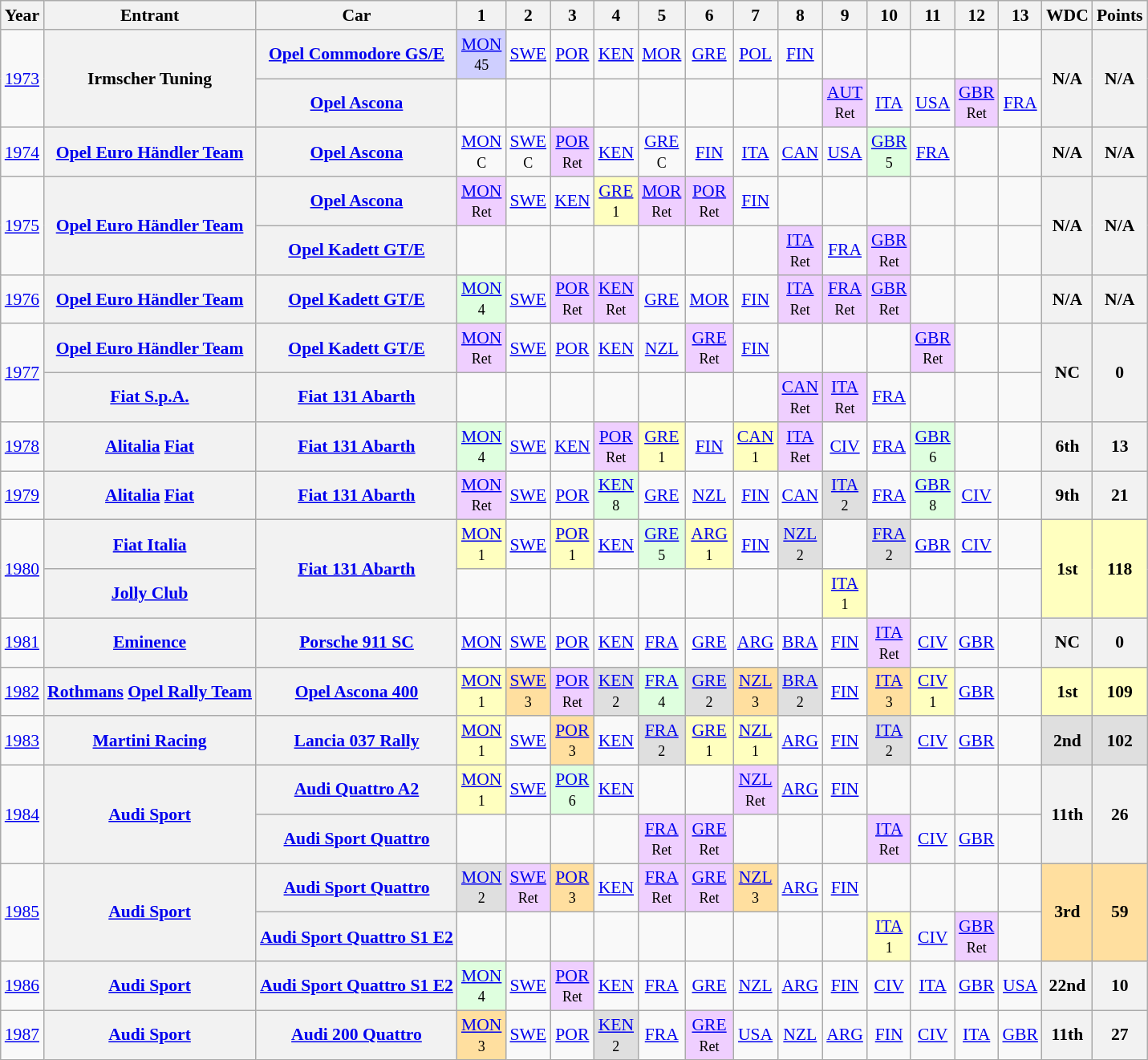<table class="wikitable" style="text-align:center; font-size:90%;">
<tr>
<th>Year</th>
<th>Entrant</th>
<th>Car</th>
<th>1</th>
<th>2</th>
<th>3</th>
<th>4</th>
<th>5</th>
<th>6</th>
<th>7</th>
<th>8</th>
<th>9</th>
<th>10</th>
<th>11</th>
<th>12</th>
<th>13</th>
<th>WDC</th>
<th>Points</th>
</tr>
<tr>
<td rowspan=2><a href='#'>1973</a></td>
<th rowspan=2>Irmscher Tuning</th>
<th><a href='#'>Opel Commodore GS/E</a></th>
<td style="background:#cfcfff;"><a href='#'>MON</a><br><small>45</small></td>
<td><a href='#'>SWE</a></td>
<td><a href='#'>POR</a></td>
<td><a href='#'>KEN</a></td>
<td><a href='#'>MOR</a></td>
<td><a href='#'>GRE</a></td>
<td><a href='#'>POL</a></td>
<td><a href='#'>FIN</a></td>
<td></td>
<td></td>
<td></td>
<td></td>
<td></td>
<th rowspan=2>N/A</th>
<th rowspan=2>N/A</th>
</tr>
<tr>
<th><a href='#'>Opel Ascona</a></th>
<td></td>
<td></td>
<td></td>
<td></td>
<td></td>
<td></td>
<td></td>
<td></td>
<td style="background:#efcfff;"><a href='#'>AUT</a><br><small>Ret</small></td>
<td><a href='#'>ITA</a></td>
<td><a href='#'>USA</a></td>
<td style="background:#efcfff;"><a href='#'>GBR</a><br><small>Ret</small></td>
<td><a href='#'>FRA</a></td>
</tr>
<tr>
<td><a href='#'>1974</a></td>
<th><a href='#'>Opel Euro Händler Team</a></th>
<th><a href='#'>Opel Ascona</a></th>
<td><a href='#'>MON</a><br><small>C</small></td>
<td><a href='#'>SWE</a><br><small>C</small></td>
<td style="background:#efcfff;"><a href='#'>POR</a><br><small>Ret</small></td>
<td><a href='#'>KEN</a></td>
<td><a href='#'>GRE</a><br><small>C</small></td>
<td><a href='#'>FIN</a></td>
<td><a href='#'>ITA</a></td>
<td><a href='#'>CAN</a></td>
<td><a href='#'>USA</a></td>
<td style="background:#dfffdf;"><a href='#'>GBR</a><br><small>5</small></td>
<td><a href='#'>FRA</a></td>
<td></td>
<td></td>
<th>N/A</th>
<th>N/A</th>
</tr>
<tr>
<td rowspan=2><a href='#'>1975</a></td>
<th rowspan=2><a href='#'>Opel Euro Händler Team</a></th>
<th><a href='#'>Opel Ascona</a></th>
<td style="background:#efcfff;"><a href='#'>MON</a><br><small>Ret</small></td>
<td><a href='#'>SWE</a></td>
<td><a href='#'>KEN</a></td>
<td style="background:#ffffbf;"><a href='#'>GRE</a><br><small>1</small></td>
<td style="background:#efcfff;"><a href='#'>MOR</a><br><small>Ret</small></td>
<td style="background:#efcfff;"><a href='#'>POR</a><br><small>Ret</small></td>
<td><a href='#'>FIN</a></td>
<td></td>
<td></td>
<td></td>
<td></td>
<td></td>
<td></td>
<th rowspan=2>N/A</th>
<th rowspan=2>N/A</th>
</tr>
<tr>
<th><a href='#'>Opel Kadett GT/E</a></th>
<td></td>
<td></td>
<td></td>
<td></td>
<td></td>
<td></td>
<td></td>
<td style="background:#efcfff;"><a href='#'>ITA</a><br><small>Ret</small></td>
<td><a href='#'>FRA</a></td>
<td style="background:#efcfff;"><a href='#'>GBR</a><br><small>Ret</small></td>
<td></td>
<td></td>
<td></td>
</tr>
<tr>
<td><a href='#'>1976</a></td>
<th><a href='#'>Opel Euro Händler Team</a></th>
<th><a href='#'>Opel Kadett GT/E</a></th>
<td style="background:#dfffdf;"><a href='#'>MON</a><br><small>4</small></td>
<td><a href='#'>SWE</a></td>
<td style="background:#efcfff;"><a href='#'>POR</a><br><small>Ret</small></td>
<td style="background:#efcfff;"><a href='#'>KEN</a><br><small>Ret</small></td>
<td><a href='#'>GRE</a></td>
<td><a href='#'>MOR</a></td>
<td><a href='#'>FIN</a></td>
<td style="background:#efcfff;"><a href='#'>ITA</a><br><small>Ret</small></td>
<td style="background:#efcfff;"><a href='#'>FRA</a><br><small>Ret</small></td>
<td style="background:#efcfff;"><a href='#'>GBR</a><br><small>Ret</small></td>
<td></td>
<td></td>
<td></td>
<th>N/A</th>
<th>N/A</th>
</tr>
<tr>
<td rowspan=2><a href='#'>1977</a></td>
<th><a href='#'>Opel Euro Händler Team</a></th>
<th><a href='#'>Opel Kadett GT/E</a></th>
<td style="background:#efcfff;"><a href='#'>MON</a><br><small>Ret</small></td>
<td><a href='#'>SWE</a></td>
<td><a href='#'>POR</a></td>
<td><a href='#'>KEN</a></td>
<td><a href='#'>NZL</a></td>
<td style="background:#efcfff;"><a href='#'>GRE</a><br><small>Ret</small></td>
<td><a href='#'>FIN</a></td>
<td></td>
<td></td>
<td></td>
<td style="background:#efcfff;"><a href='#'>GBR</a><br><small>Ret</small></td>
<td></td>
<td></td>
<th rowspan=2>NC</th>
<th rowspan=2>0</th>
</tr>
<tr>
<th><a href='#'>Fiat S.p.A.</a></th>
<th><a href='#'>Fiat 131 Abarth</a></th>
<td></td>
<td></td>
<td></td>
<td></td>
<td></td>
<td></td>
<td></td>
<td style="background:#efcfff;"><a href='#'>CAN</a><br><small>Ret</small></td>
<td style="background:#efcfff;"><a href='#'>ITA</a><br><small>Ret</small></td>
<td><a href='#'>FRA</a></td>
<td></td>
<td></td>
<td></td>
</tr>
<tr>
<td><a href='#'>1978</a></td>
<th><a href='#'>Alitalia</a> <a href='#'>Fiat</a></th>
<th><a href='#'>Fiat 131 Abarth</a></th>
<td style="background:#dfffdf;"><a href='#'>MON</a><br><small>4</small></td>
<td><a href='#'>SWE</a></td>
<td><a href='#'>KEN</a></td>
<td style="background:#efcfff;"><a href='#'>POR</a><br><small>Ret</small></td>
<td style="background:#ffffbf;"><a href='#'>GRE</a><br><small>1</small></td>
<td><a href='#'>FIN</a></td>
<td style="background:#ffffbf;"><a href='#'>CAN</a><br><small>1</small></td>
<td style="background:#efcfff;"><a href='#'>ITA</a><br><small>Ret</small></td>
<td><a href='#'>CIV</a></td>
<td><a href='#'>FRA</a></td>
<td style="background:#dfffdf;"><a href='#'>GBR</a><br><small>6</small></td>
<td></td>
<td></td>
<th>6th</th>
<th>13</th>
</tr>
<tr>
<td><a href='#'>1979</a></td>
<th><a href='#'>Alitalia</a> <a href='#'>Fiat</a></th>
<th><a href='#'>Fiat 131 Abarth</a></th>
<td style="background:#efcfff;"><a href='#'>MON</a><br><small>Ret</small></td>
<td><a href='#'>SWE</a></td>
<td><a href='#'>POR</a></td>
<td style="background:#dfffdf;"><a href='#'>KEN</a><br><small>8</small></td>
<td><a href='#'>GRE</a></td>
<td><a href='#'>NZL</a></td>
<td><a href='#'>FIN</a></td>
<td><a href='#'>CAN</a></td>
<td style="background:#dfdfdf;"><a href='#'>ITA</a><br><small>2</small></td>
<td><a href='#'>FRA</a></td>
<td style="background:#dfffdf;"><a href='#'>GBR</a><br><small>8</small></td>
<td><a href='#'>CIV</a></td>
<td></td>
<th>9th</th>
<th>21</th>
</tr>
<tr>
<td rowspan=2><a href='#'>1980</a></td>
<th><a href='#'>Fiat Italia</a></th>
<th rowspan=2><a href='#'>Fiat 131 Abarth</a></th>
<td style="background:#ffffbf;"><a href='#'>MON</a><br><small>1</small></td>
<td><a href='#'>SWE</a></td>
<td style="background:#ffffbf;"><a href='#'>POR</a><br><small>1</small></td>
<td><a href='#'>KEN</a></td>
<td style="background:#dfffdf;"><a href='#'>GRE</a><br><small>5</small></td>
<td style="background:#ffffbf;"><a href='#'>ARG</a><br><small>1</small></td>
<td><a href='#'>FIN</a></td>
<td style="background:#dfdfdf;"><a href='#'>NZL</a><br><small>2</small></td>
<td></td>
<td style="background:#dfdfdf;"><a href='#'>FRA</a><br><small>2</small></td>
<td><a href='#'>GBR</a></td>
<td><a href='#'>CIV</a></td>
<td></td>
<th rowspan=2 style="background:#ffffbf;">1st</th>
<th rowspan=2 style="background:#ffffbf;">118</th>
</tr>
<tr>
<th><a href='#'>Jolly Club</a></th>
<td></td>
<td></td>
<td></td>
<td></td>
<td></td>
<td></td>
<td></td>
<td></td>
<td style="background:#ffffbf;"><a href='#'>ITA</a><br><small>1</small></td>
<td></td>
<td></td>
<td></td>
<td></td>
</tr>
<tr>
<td><a href='#'>1981</a></td>
<th><a href='#'>Eminence</a></th>
<th><a href='#'>Porsche 911 SC</a></th>
<td><a href='#'>MON</a></td>
<td><a href='#'>SWE</a></td>
<td><a href='#'>POR</a></td>
<td><a href='#'>KEN</a></td>
<td><a href='#'>FRA</a></td>
<td><a href='#'>GRE</a></td>
<td><a href='#'>ARG</a></td>
<td><a href='#'>BRA</a></td>
<td><a href='#'>FIN</a></td>
<td style="background:#efcfff;"><a href='#'>ITA</a><br><small>Ret</small></td>
<td><a href='#'>CIV</a></td>
<td><a href='#'>GBR</a></td>
<td></td>
<th>NC</th>
<th>0</th>
</tr>
<tr>
<td><a href='#'>1982</a></td>
<th><a href='#'>Rothmans</a> <a href='#'>Opel Rally Team</a></th>
<th><a href='#'>Opel Ascona 400</a></th>
<td style="background:#ffffbf;"><a href='#'>MON</a><br><small>1</small></td>
<td style="background:#ffdf9f;"><a href='#'>SWE</a><br><small>3</small></td>
<td style="background:#efcfff;"><a href='#'>POR</a><br><small>Ret</small></td>
<td style="background:#dfdfdf;"><a href='#'>KEN</a><br><small>2</small></td>
<td style="background:#dfffdf;"><a href='#'>FRA</a><br><small>4</small></td>
<td style="background:#dfdfdf;"><a href='#'>GRE</a><br><small>2</small></td>
<td style="background:#ffdf9f;"><a href='#'>NZL</a><br><small>3</small></td>
<td style="background:#dfdfdf;"><a href='#'>BRA</a><br><small>2</small></td>
<td><a href='#'>FIN</a></td>
<td style="background:#ffdf9f;"><a href='#'>ITA</a><br><small>3</small></td>
<td style="background:#ffffbf;"><a href='#'>CIV</a><br><small>1</small></td>
<td><a href='#'>GBR</a></td>
<td></td>
<th style="background:#ffffbf;">1st</th>
<th style="background:#ffffbf;">109</th>
</tr>
<tr>
<td><a href='#'>1983</a></td>
<th><a href='#'>Martini Racing</a></th>
<th><a href='#'>Lancia 037 Rally</a></th>
<td style="background:#ffffbf;"><a href='#'>MON</a><br><small>1</small></td>
<td><a href='#'>SWE</a></td>
<td style="background:#ffdf9f;"><a href='#'>POR</a><br><small>3</small></td>
<td><a href='#'>KEN</a></td>
<td style="background:#dfdfdf;"><a href='#'>FRA</a><br><small>2</small></td>
<td style="background:#ffffbf;"><a href='#'>GRE</a><br><small>1</small></td>
<td style="background:#ffffbf;"><a href='#'>NZL</a><br><small>1</small></td>
<td><a href='#'>ARG</a></td>
<td><a href='#'>FIN</a></td>
<td style="background:#dfdfdf;"><a href='#'>ITA</a><br><small>2</small></td>
<td><a href='#'>CIV</a></td>
<td><a href='#'>GBR</a></td>
<td></td>
<td style="background:#dfdfdf;"><strong>2nd</strong></td>
<td style="background:#dfdfdf;"><strong>102</strong></td>
</tr>
<tr>
<td rowspan=2><a href='#'>1984</a></td>
<th rowspan=2><a href='#'>Audi Sport</a></th>
<th><a href='#'>Audi Quattro A2</a></th>
<td style="background:#ffffbf;"><a href='#'>MON</a><br><small>1</small></td>
<td><a href='#'>SWE</a></td>
<td style="background:#dfffdf;"><a href='#'>POR</a><br><small>6</small></td>
<td><a href='#'>KEN</a></td>
<td></td>
<td></td>
<td style="background:#efcfff;"><a href='#'>NZL</a><br><small>Ret</small></td>
<td><a href='#'>ARG</a></td>
<td><a href='#'>FIN</a></td>
<td></td>
<td></td>
<td></td>
<td></td>
<th rowspan=2>11th</th>
<th rowspan=2>26</th>
</tr>
<tr>
<th><a href='#'>Audi Sport Quattro</a></th>
<td></td>
<td></td>
<td></td>
<td></td>
<td style="background:#efcfff;"><a href='#'>FRA</a><br><small>Ret</small></td>
<td style="background:#efcfff;"><a href='#'>GRE</a><br><small>Ret</small></td>
<td></td>
<td></td>
<td></td>
<td style="background:#efcfff;"><a href='#'>ITA</a><br><small>Ret</small></td>
<td><a href='#'>CIV</a></td>
<td><a href='#'>GBR</a></td>
<td></td>
</tr>
<tr>
<td rowspan=2><a href='#'>1985</a></td>
<th rowspan=2><a href='#'>Audi Sport</a></th>
<th><a href='#'>Audi Sport Quattro</a></th>
<td style="background:#dfdfdf;"><a href='#'>MON</a><br><small>2</small></td>
<td style="background:#efcfff;"><a href='#'>SWE</a><br><small>Ret</small></td>
<td style="background:#ffdf9f;"><a href='#'>POR</a><br><small>3</small></td>
<td><a href='#'>KEN</a></td>
<td style="background:#efcfff;"><a href='#'>FRA</a><br><small>Ret</small></td>
<td style="background:#efcfff;"><a href='#'>GRE</a><br><small>Ret</small></td>
<td style="background:#ffdf9f;"><a href='#'>NZL</a><br><small>3</small></td>
<td><a href='#'>ARG</a></td>
<td><a href='#'>FIN</a></td>
<td></td>
<td></td>
<td></td>
<td></td>
<td rowspan=2 style="background:#ffdf9f;"><strong>3rd</strong></td>
<td rowspan=2 style="background:#ffdf9f;"><strong>59</strong></td>
</tr>
<tr>
<th><a href='#'>Audi Sport Quattro S1 E2</a></th>
<td></td>
<td></td>
<td></td>
<td></td>
<td></td>
<td></td>
<td></td>
<td></td>
<td></td>
<td style="background:#ffffbf;"><a href='#'>ITA</a><br><small>1</small></td>
<td><a href='#'>CIV</a></td>
<td style="background:#efcfff;"><a href='#'>GBR</a><br><small>Ret</small></td>
<td></td>
</tr>
<tr>
<td><a href='#'>1986</a></td>
<th><a href='#'>Audi Sport</a></th>
<th><a href='#'>Audi Sport Quattro S1 E2</a></th>
<td style="background:#dfffdf;"><a href='#'>MON</a><br><small>4</small></td>
<td><a href='#'>SWE</a></td>
<td style="background:#efcfff;"><a href='#'>POR</a><br><small>Ret</small></td>
<td><a href='#'>KEN</a></td>
<td><a href='#'>FRA</a></td>
<td><a href='#'>GRE</a></td>
<td><a href='#'>NZL</a></td>
<td><a href='#'>ARG</a></td>
<td><a href='#'>FIN</a></td>
<td><a href='#'>CIV</a></td>
<td><a href='#'>ITA</a></td>
<td><a href='#'>GBR</a></td>
<td><a href='#'>USA</a></td>
<th>22nd</th>
<th>10</th>
</tr>
<tr>
<td><a href='#'>1987</a></td>
<th><a href='#'>Audi Sport</a></th>
<th><a href='#'>Audi 200 Quattro</a></th>
<td style="background:#ffdf9f;"><a href='#'>MON</a><br><small>3</small></td>
<td><a href='#'>SWE</a></td>
<td><a href='#'>POR</a></td>
<td style="background:#dfdfdf;"><a href='#'>KEN</a><br><small>2</small></td>
<td><a href='#'>FRA</a></td>
<td style="background:#efcfff;"><a href='#'>GRE</a><br><small>Ret</small></td>
<td><a href='#'>USA</a></td>
<td><a href='#'>NZL</a></td>
<td><a href='#'>ARG</a></td>
<td><a href='#'>FIN</a></td>
<td><a href='#'>CIV</a></td>
<td><a href='#'>ITA</a></td>
<td><a href='#'>GBR</a></td>
<th>11th</th>
<th>27</th>
</tr>
</table>
